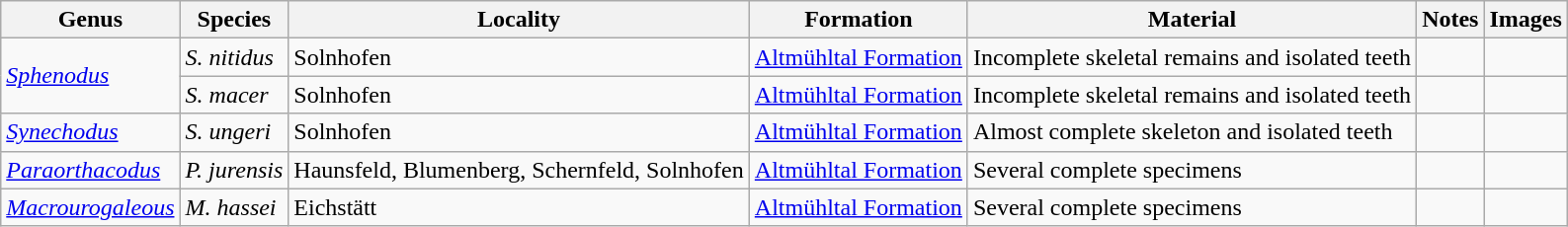<table class="wikitable">
<tr>
<th>Genus</th>
<th>Species</th>
<th>Locality</th>
<th>Formation</th>
<th>Material</th>
<th>Notes</th>
<th>Images</th>
</tr>
<tr>
<td rowspan="2"><em><a href='#'>Sphenodus</a></em></td>
<td><em>S. nitidus</em></td>
<td>Solnhofen</td>
<td><a href='#'>Altmühltal Formation</a></td>
<td>Incomplete skeletal remains and isolated teeth</td>
<td></td>
<td></td>
</tr>
<tr>
<td><em>S. macer</em></td>
<td>Solnhofen</td>
<td><a href='#'>Altmühltal Formation</a></td>
<td>Incomplete skeletal remains and isolated teeth</td>
<td></td>
<td></td>
</tr>
<tr>
<td><em><a href='#'>Synechodus</a></em></td>
<td><em>S. ungeri</em></td>
<td>Solnhofen</td>
<td><a href='#'>Altmühltal Formation</a></td>
<td>Almost complete skeleton and isolated teeth</td>
<td></td>
<td></td>
</tr>
<tr>
<td><em><a href='#'>Paraorthacodus</a></em></td>
<td><em>P. jurensis</em></td>
<td>Haunsfeld, Blumenberg, Schernfeld, Solnhofen</td>
<td><a href='#'>Altmühltal Formation</a></td>
<td>Several complete specimens</td>
<td></td>
<td></td>
</tr>
<tr>
<td><a href='#'><em>Macrourogaleous</em></a></td>
<td><em>M. hassei</em></td>
<td>Eichstätt</td>
<td><a href='#'>Altmühltal Formation</a></td>
<td>Several complete specimens</td>
<td></td>
<td></td>
</tr>
</table>
